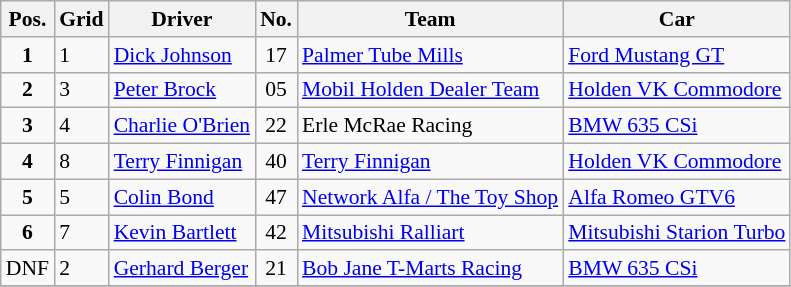<table class="wikitable" style="font-size: 90%">
<tr>
<th>Pos.</th>
<th>Grid</th>
<th>Driver</th>
<th>No.</th>
<th>Team</th>
<th>Car</th>
</tr>
<tr>
<td align="center"><strong>1</strong></td>
<td>1</td>
<td> <a href='#'>Dick Johnson</a></td>
<td align="center">17</td>
<td><a href='#'>Palmer Tube Mills</a></td>
<td><a href='#'>Ford Mustang GT</a></td>
</tr>
<tr>
<td align="center"><strong>2</strong></td>
<td>3</td>
<td> <a href='#'>Peter Brock</a></td>
<td align="center">05</td>
<td><a href='#'>Mobil Holden Dealer Team</a></td>
<td><a href='#'>Holden VK Commodore</a></td>
</tr>
<tr>
<td align="center"><strong>3</strong></td>
<td>4</td>
<td> <a href='#'>Charlie O'Brien</a></td>
<td align="center">22</td>
<td>Erle McRae Racing</td>
<td><a href='#'>BMW 635 CSi</a></td>
</tr>
<tr>
<td align="center"><strong>4</strong></td>
<td>8</td>
<td> <a href='#'>Terry Finnigan</a></td>
<td align="center">40</td>
<td><a href='#'>Terry Finnigan</a></td>
<td><a href='#'>Holden VK Commodore</a></td>
</tr>
<tr>
<td align="center"><strong>5</strong></td>
<td>5</td>
<td> <a href='#'>Colin Bond</a></td>
<td align="center">47</td>
<td><a href='#'>Network Alfa / The Toy Shop</a></td>
<td><a href='#'>Alfa Romeo GTV6</a></td>
</tr>
<tr>
<td align="center"><strong>6</strong></td>
<td>7</td>
<td> <a href='#'>Kevin Bartlett</a></td>
<td align="center">42</td>
<td><a href='#'>Mitsubishi Ralliart</a></td>
<td><a href='#'>Mitsubishi Starion Turbo</a></td>
</tr>
<tr>
<td align="center">DNF</td>
<td>2</td>
<td> <a href='#'>Gerhard Berger</a></td>
<td align="center">21</td>
<td><a href='#'>Bob Jane T-Marts Racing</a></td>
<td><a href='#'>BMW 635 CSi</a></td>
</tr>
<tr>
</tr>
</table>
